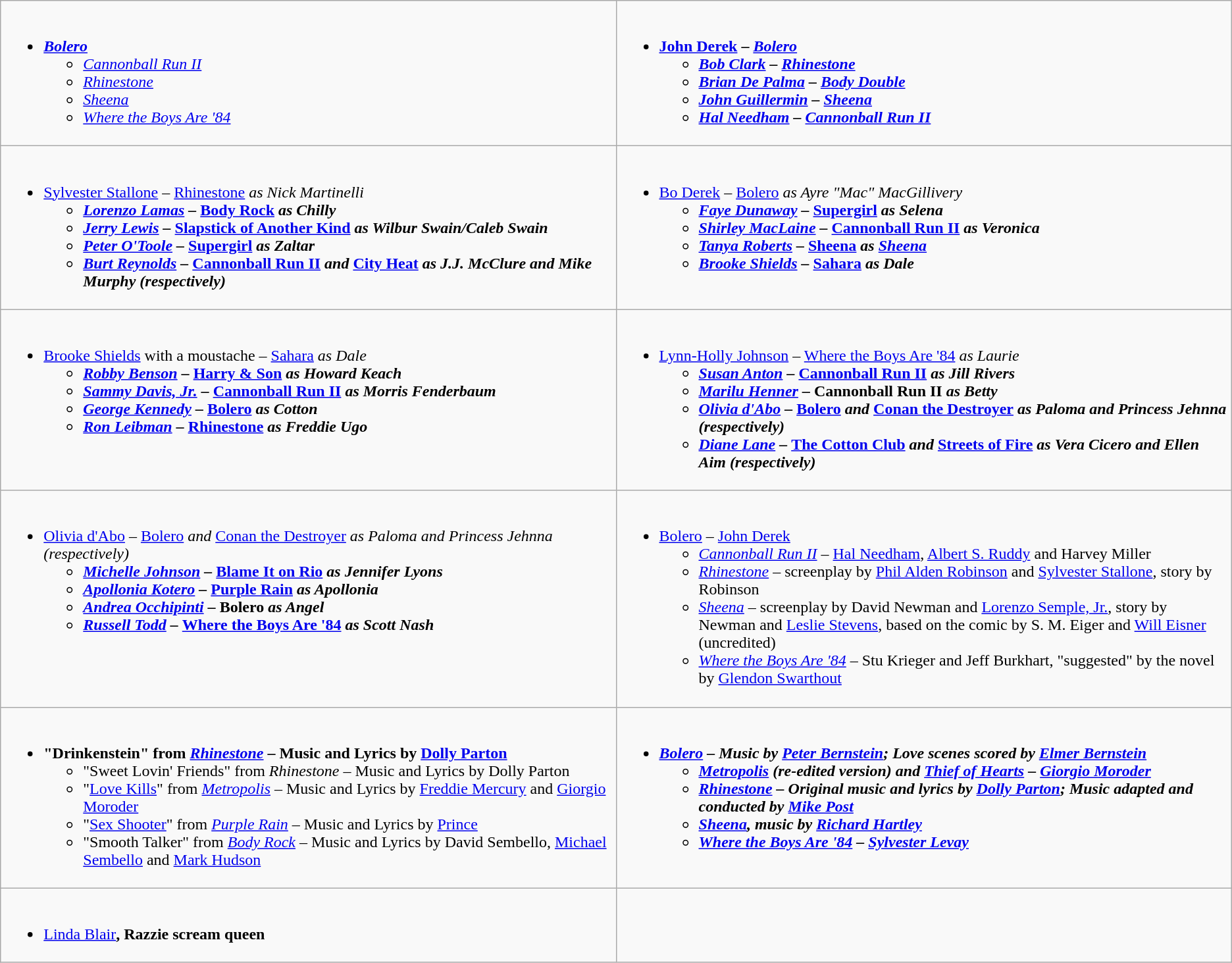<table class=wikitable>
<tr>
<td valign="top" width="50%"><br><ul><li><strong><em><a href='#'>Bolero</a></em></strong><ul><li><em><a href='#'>Cannonball Run II</a></em></li><li><em><a href='#'>Rhinestone</a></em></li><li><em><a href='#'>Sheena</a></em></li><li><em><a href='#'>Where the Boys Are '84</a></em></li></ul></li></ul></td>
<td valign="top" width="50%"><br><ul><li><strong><a href='#'>John Derek</a> – <em><a href='#'>Bolero</a><strong><em><ul><li><a href='#'>Bob Clark</a> – </em><a href='#'>Rhinestone</a><em></li><li><a href='#'>Brian De Palma</a> – </em><a href='#'>Body Double</a><em></li><li><a href='#'>John Guillermin</a> – </em><a href='#'>Sheena</a><em></li><li><a href='#'>Hal Needham</a> – </em><a href='#'>Cannonball Run II</a><em></li></ul></li></ul></td>
</tr>
<tr>
<td valign="top" width="50%"><br><ul><li></strong><a href='#'>Sylvester Stallone</a> – </em><a href='#'>Rhinestone</a><em> as Nick Martinelli<strong><ul><li><a href='#'>Lorenzo Lamas</a> – </em><a href='#'>Body Rock</a><em> as Chilly</li><li><a href='#'>Jerry Lewis</a> – </em><a href='#'>Slapstick of Another Kind</a><em> as Wilbur Swain/Caleb Swain</li><li><a href='#'>Peter O'Toole</a> – </em><a href='#'>Supergirl</a><em> as Zaltar</li><li><a href='#'>Burt Reynolds</a> – </em><a href='#'>Cannonball Run II</a><em> and </em><a href='#'>City Heat</a><em> as J.J. McClure and Mike Murphy (respectively)</li></ul></li></ul></td>
<td valign="top" width="50%"><br><ul><li></strong><a href='#'>Bo Derek</a> – </em><a href='#'>Bolero</a><em> as Ayre "Mac" MacGillivery<strong><ul><li><a href='#'>Faye Dunaway</a> – </em><a href='#'>Supergirl</a><em> as Selena</li><li><a href='#'>Shirley MacLaine</a> – </em><a href='#'>Cannonball Run II</a><em> as Veronica</li><li><a href='#'>Tanya Roberts</a> – </em><a href='#'>Sheena</a><em> as <a href='#'>Sheena</a></li><li><a href='#'>Brooke Shields</a> – </em><a href='#'>Sahara</a><em> as Dale</li></ul></li></ul></td>
</tr>
<tr>
<td valign="top" width="50%"><br><ul><li></strong><a href='#'>Brooke Shields</a> with a moustache – </em><a href='#'>Sahara</a><em> as Dale<strong><ul><li><a href='#'>Robby Benson</a> – </em><a href='#'>Harry & Son</a><em> as Howard Keach</li><li><a href='#'>Sammy Davis, Jr.</a> – </em><a href='#'>Cannonball Run II</a><em> as Morris Fenderbaum</li><li><a href='#'>George Kennedy</a> – </em><a href='#'>Bolero</a><em> as Cotton</li><li><a href='#'>Ron Leibman</a> – </em><a href='#'>Rhinestone</a><em> as Freddie Ugo</li></ul></li></ul></td>
<td valign="top" width="50%"><br><ul><li></strong><a href='#'>Lynn-Holly Johnson</a> – </em><a href='#'>Where the Boys Are '84</a><em> as Laurie<strong><ul><li><a href='#'>Susan Anton</a> – </em><a href='#'>Cannonball Run II</a><em> as Jill Rivers</li><li><a href='#'>Marilu Henner</a> – </em>Cannonball Run II<em> as Betty</li><li><a href='#'>Olivia d'Abo</a> – </em><a href='#'>Bolero</a><em> and </em><a href='#'>Conan the Destroyer</a><em> as Paloma and Princess Jehnna (respectively)</li><li><a href='#'>Diane Lane</a> – </em><a href='#'>The Cotton Club</a><em> and </em><a href='#'>Streets of Fire</a><em> as Vera Cicero and Ellen Aim (respectively)</li></ul></li></ul></td>
</tr>
<tr>
<td valign="top" width="50%"><br><ul><li></strong><a href='#'>Olivia d'Abo</a> – </em><a href='#'>Bolero</a><em> and </em><a href='#'>Conan the Destroyer</a><em> as Paloma and Princess Jehnna (respectively)<strong><ul><li><a href='#'>Michelle Johnson</a> – </em><a href='#'>Blame It on Rio</a><em> as Jennifer Lyons</li><li><a href='#'>Apollonia Kotero</a> – </em><a href='#'>Purple Rain</a><em> as Apollonia</li><li><a href='#'>Andrea Occhipinti</a> – </em>Bolero<em> as Angel</li><li><a href='#'>Russell Todd</a> – </em><a href='#'>Where the Boys Are '84</a><em> as Scott Nash</li></ul></li></ul></td>
<td valign="top" width="50%"><br><ul><li></em></strong><a href='#'>Bolero</a></em> – <a href='#'>John Derek</a></strong><ul><li><em><a href='#'>Cannonball Run II</a></em> – <a href='#'>Hal Needham</a>, <a href='#'>Albert S. Ruddy</a> and Harvey Miller</li><li><em><a href='#'>Rhinestone</a></em> – screenplay by <a href='#'>Phil Alden Robinson</a> and <a href='#'>Sylvester Stallone</a>, story by Robinson</li><li><em><a href='#'>Sheena</a></em> – screenplay by David Newman and <a href='#'>Lorenzo Semple, Jr.</a>, story by Newman and <a href='#'>Leslie Stevens</a>, based on the comic by S. M. Eiger and <a href='#'>Will Eisner</a> (uncredited)</li><li><em><a href='#'>Where the Boys Are '84</a></em> – Stu Krieger and Jeff Burkhart, "suggested" by the novel by <a href='#'>Glendon Swarthout</a></li></ul></li></ul></td>
</tr>
<tr>
<td valign="top" width="50%"><br><ul><li><strong>"Drinkenstein" from <em><a href='#'>Rhinestone</a></em> – Music and Lyrics by <a href='#'>Dolly Parton</a></strong><ul><li>"Sweet Lovin' Friends" from <em>Rhinestone</em> – Music and Lyrics by Dolly Parton</li><li>"<a href='#'>Love Kills</a>" from <em><a href='#'>Metropolis</a></em> – Music and Lyrics by <a href='#'>Freddie Mercury</a> and <a href='#'>Giorgio Moroder</a></li><li>"<a href='#'>Sex Shooter</a>" from <em><a href='#'>Purple Rain</a></em> – Music and Lyrics by <a href='#'>Prince</a></li><li>"Smooth Talker" from <em><a href='#'>Body Rock</a></em> – Music and Lyrics by David Sembello, <a href='#'>Michael Sembello</a> and <a href='#'>Mark Hudson</a></li></ul></li></ul></td>
<td valign="top" width="50%"><br><ul><li><strong><em><a href='#'>Bolero</a><em> – Music by <a href='#'>Peter Bernstein</a>; Love scenes scored by <a href='#'>Elmer Bernstein</a><strong><ul><li></em><a href='#'>Metropolis</a><em> (re-edited version) and </em><a href='#'>Thief of Hearts</a><em> – <a href='#'>Giorgio Moroder</a></li><li></em><a href='#'>Rhinestone</a><em> – Original music and lyrics by <a href='#'>Dolly Parton</a>; Music adapted and conducted by <a href='#'>Mike Post</a></li><li></em><a href='#'>Sheena</a><em>, music by <a href='#'>Richard Hartley</a></li><li></em><a href='#'>Where the Boys Are '84</a><em> – <a href='#'>Sylvester Levay</a></li></ul></li></ul></td>
</tr>
<tr>
<td valign="top" width="50%"><br><ul><li></strong><a href='#'>Linda Blair</a><strong>, Razzie scream queen</li></ul></td>
</tr>
</table>
